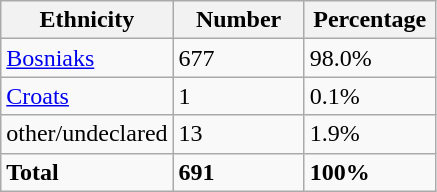<table class="wikitable">
<tr>
<th width="100px">Ethnicity</th>
<th width="80px">Number</th>
<th width="80px">Percentage</th>
</tr>
<tr>
<td><a href='#'>Bosniaks</a></td>
<td>677</td>
<td>98.0%</td>
</tr>
<tr>
<td><a href='#'>Croats</a></td>
<td>1</td>
<td>0.1%</td>
</tr>
<tr>
<td>other/undeclared</td>
<td>13</td>
<td>1.9%</td>
</tr>
<tr>
<td><strong>Total</strong></td>
<td><strong>691</strong></td>
<td><strong>100%</strong></td>
</tr>
</table>
